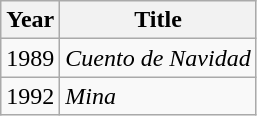<table class="wikitable sortable">
<tr>
<th>Year</th>
<th>Title</th>
</tr>
<tr>
<td>1989</td>
<td><em>Cuento de Navidad</em></td>
</tr>
<tr>
<td>1992</td>
<td><em>Mina</em></td>
</tr>
</table>
